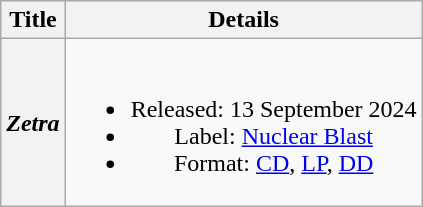<table class="wikitable plainrowheaders" style="text-align:center;" border="1">
<tr>
<th>Title</th>
<th>Details</th>
</tr>
<tr>
<th scope="row"><em>Zetra</em></th>
<td><br><ul><li>Released: 13 September 2024</li><li>Label: <a href='#'>Nuclear Blast</a></li><li>Format: <a href='#'>CD</a>, <a href='#'>LP</a>, <a href='#'>DD</a></li></ul></td>
</tr>
</table>
